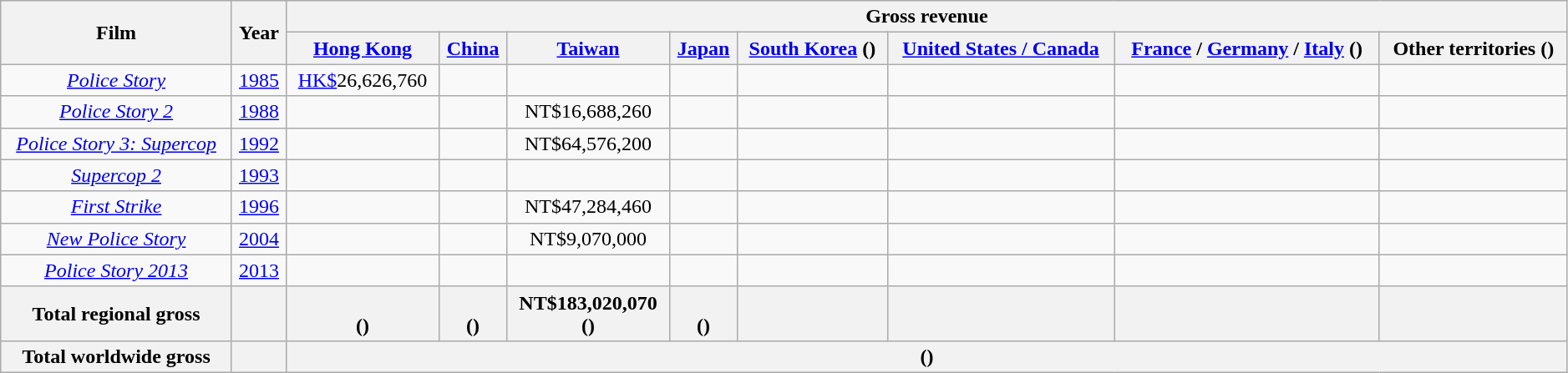<table class="wikitable sortable" border="1" style="width:99%; text-align:center;">
<tr>
<th rowspan="2">Film</th>
<th rowspan="2">Year</th>
<th colspan="8">Gross revenue</th>
</tr>
<tr>
<th><a href='#'>Hong Kong</a></th>
<th><a href='#'>China</a></th>
<th><a href='#'>Taiwan</a></th>
<th><a href='#'>Japan</a></th>
<th><a href='#'>South Korea</a> ()</th>
<th><a href='#'>United States / Canada</a></th>
<th><a href='#'>France</a> / <a href='#'>Germany</a> / <a href='#'>Italy</a> ()</th>
<th>Other territories ()</th>
</tr>
<tr>
<td><em><a href='#'>Police Story</a></em></td>
<td><a href='#'>1985</a></td>
<td><a href='#'>HK$</a>26,626,760</td>
<td></td>
<td></td>
<td></td>
<td></td>
<td></td>
<td></td>
<td></td>
</tr>
<tr>
<td><em><a href='#'>Police Story 2</a></em></td>
<td><a href='#'>1988</a></td>
<td></td>
<td></td>
<td>NT$16,688,260</td>
<td></td>
<td></td>
<td></td>
<td></td>
<td></td>
</tr>
<tr>
<td><em><a href='#'>Police Story 3: Supercop</a></em></td>
<td><a href='#'>1992</a></td>
<td></td>
<td></td>
<td>NT$64,576,200</td>
<td></td>
<td></td>
<td></td>
<td></td>
<td></td>
</tr>
<tr>
<td><em><a href='#'>Supercop 2</a></em></td>
<td><a href='#'>1993</a></td>
<td></td>
<td></td>
<td></td>
<td></td>
<td></td>
<td></td>
<td></td>
<td></td>
</tr>
<tr>
<td><em><a href='#'>First Strike</a></em></td>
<td><a href='#'>1996</a></td>
<td></td>
<td></td>
<td>NT$47,284,460</td>
<td></td>
<td></td>
<td></td>
<td></td>
<td></td>
</tr>
<tr>
<td><em><a href='#'>New Police Story</a></em></td>
<td><a href='#'>2004</a></td>
<td></td>
<td></td>
<td>NT$9,070,000</td>
<td></td>
<td></td>
<td></td>
<td></td>
<td></td>
</tr>
<tr>
<td><em><a href='#'>Police Story 2013</a></em></td>
<td><a href='#'>2013</a></td>
<td></td>
<td></td>
<td></td>
<td></td>
<td></td>
<td></td>
<td></td>
<td></td>
</tr>
<tr>
<th>Total regional gross</th>
<th></th>
<th> <br> ()</th>
<th> <br> ()</th>
<th>NT$183,020,070 <br> ()</th>
<th> <br> ()</th>
<th></th>
<th></th>
<th></th>
<th></th>
</tr>
<tr>
<th>Total worldwide gross</th>
<th></th>
<th colspan="8"> ()</th>
</tr>
</table>
